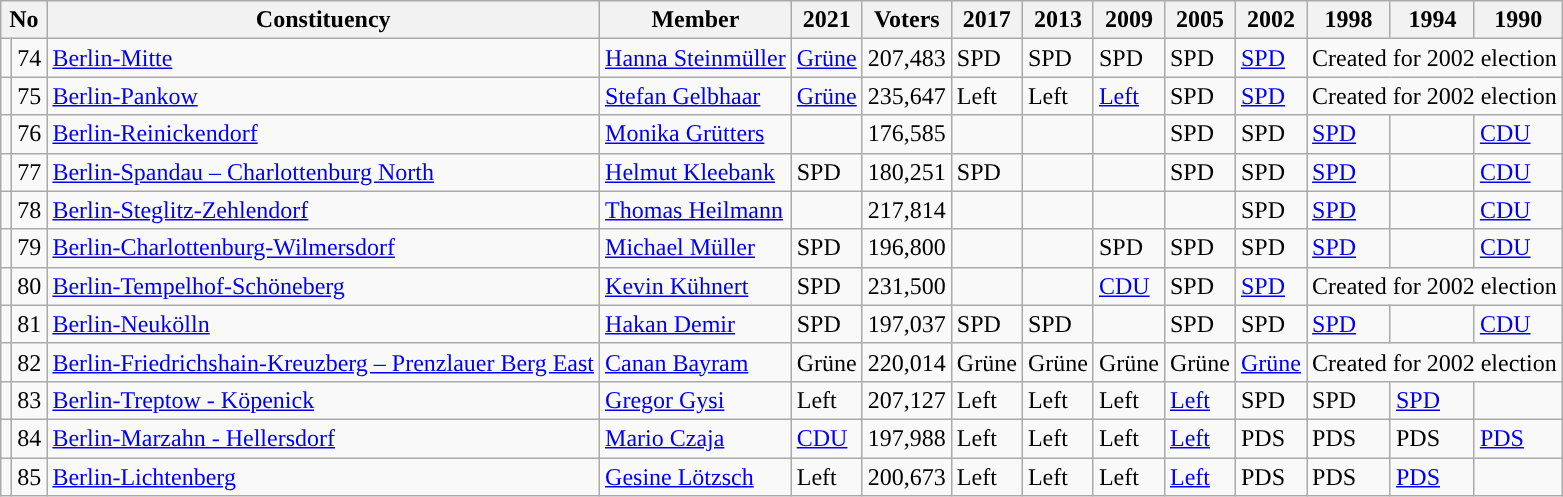<table class="wikitable sortable">
<tr>
<th colspan=2>No</th>
<th>Constituency</th>
<th>Member</th>
<th>2021</th>
<th>Voters</th>
<th>2017</th>
<th>2013</th>
<th>2009</th>
<th>2005</th>
<th>2002</th>
<th>1998</th>
<th>1994</th>
<th>1990</th>
</tr>
<tr>
<td style="background-color: "></td>
<td>74</td>
<td><a href='#'>Berlin-Mitte</a></td>
<td><a href='#'>Hanna Steinmüller</a></td>
<td><a href='#'>Grüne</a></td>
<td>207,483</td>
<td bgcolor=>SPD</td>
<td bgcolor=>SPD</td>
<td bgcolor=>SPD</td>
<td bgcolor=>SPD</td>
<td><a href='#'>SPD</a></td>
<td colspan=3>Created for 2002 election</td>
</tr>
<tr>
<td style="background-color: "></td>
<td>75</td>
<td><a href='#'>Berlin-Pankow</a></td>
<td><a href='#'>Stefan Gelbhaar</a></td>
<td><a href='#'>Grüne</a></td>
<td>235,647</td>
<td>Left</td>
<td>Left</td>
<td><a href='#'>Left</a></td>
<td bgcolor=>SPD</td>
<td><a href='#'>SPD</a></td>
<td colspan=3>Created for 2002 election</td>
</tr>
<tr>
<td style="background-color: "></td>
<td>76</td>
<td><a href='#'>Berlin-Reinickendorf</a></td>
<td><a href='#'>Monika Grütters</a></td>
<td></td>
<td>176,585</td>
<td></td>
<td></td>
<td></td>
<td bgcolor=>SPD</td>
<td bgcolor=>SPD</td>
<td><a href='#'>SPD</a></td>
<td></td>
<td><a href='#'>CDU</a></td>
</tr>
<tr>
<td style="background-color: "></td>
<td>77</td>
<td><a href='#'>Berlin-Spandau – Charlottenburg North</a></td>
<td><a href='#'>Helmut Kleebank</a></td>
<td bgcolor=>SPD</td>
<td>180,251</td>
<td bgcolor=>SPD</td>
<td></td>
<td></td>
<td bgcolor=>SPD</td>
<td bgcolor=>SPD</td>
<td><a href='#'>SPD</a></td>
<td></td>
<td><a href='#'>CDU</a></td>
</tr>
<tr>
<td style="background-color: "></td>
<td>78</td>
<td><a href='#'>Berlin-Steglitz-Zehlendorf</a></td>
<td><a href='#'>Thomas Heilmann</a></td>
<td></td>
<td>217,814</td>
<td></td>
<td></td>
<td></td>
<td></td>
<td bgcolor=>SPD</td>
<td><a href='#'>SPD</a></td>
<td></td>
<td><a href='#'>CDU</a></td>
</tr>
<tr>
<td style="background-color: "></td>
<td>79</td>
<td><a href='#'>Berlin-Charlottenburg-Wilmersdorf</a></td>
<td><a href='#'>Michael Müller</a></td>
<td bgcolor=>SPD</td>
<td>196,800</td>
<td></td>
<td></td>
<td bgcolor=>SPD</td>
<td bgcolor=>SPD</td>
<td bgcolor=>SPD</td>
<td><a href='#'>SPD</a></td>
<td></td>
<td><a href='#'>CDU</a></td>
</tr>
<tr>
<td style="background-color: "></td>
<td>80</td>
<td><a href='#'>Berlin-Tempelhof-Schöneberg</a></td>
<td><a href='#'>Kevin Kühnert</a></td>
<td bgcolor=>SPD</td>
<td>231,500</td>
<td></td>
<td></td>
<td><a href='#'>CDU</a></td>
<td bgcolor=>SPD</td>
<td><a href='#'>SPD</a></td>
<td colspan=3>Created for 2002 election</td>
</tr>
<tr>
<td style="background-color: "></td>
<td>81</td>
<td><a href='#'>Berlin-Neukölln</a></td>
<td><a href='#'>Hakan Demir</a></td>
<td bgcolor=>SPD</td>
<td>197,037</td>
<td bgcolor=>SPD</td>
<td bgcolor=>SPD</td>
<td></td>
<td bgcolor=>SPD</td>
<td bgcolor=>SPD</td>
<td><a href='#'>SPD</a></td>
<td></td>
<td><a href='#'>CDU</a></td>
</tr>
<tr>
<td style="background-color: "></td>
<td>82</td>
<td><a href='#'>Berlin-Friedrichshain-Kreuzberg – Prenzlauer Berg East</a></td>
<td><a href='#'>Canan Bayram</a></td>
<td bgcolor=>Grüne</td>
<td>220,014</td>
<td bgcolor=>Grüne</td>
<td bgcolor=>Grüne</td>
<td bgcolor=>Grüne</td>
<td bgcolor=>Grüne</td>
<td bgcolor=><a href='#'>Grüne</a></td>
<td colspan=3>Created for 2002 election</td>
</tr>
<tr>
<td style="background-color: "></td>
<td>83</td>
<td><a href='#'>Berlin-Treptow - Köpenick</a></td>
<td><a href='#'>Gregor Gysi</a></td>
<td>Left</td>
<td>207,127</td>
<td>Left</td>
<td>Left</td>
<td>Left</td>
<td><a href='#'>Left</a></td>
<td bgcolor=>SPD</td>
<td bgcolor=>SPD</td>
<td><a href='#'>SPD</a></td>
<td></td>
</tr>
<tr>
<td style="background-color: "></td>
<td>84</td>
<td><a href='#'>Berlin-Marzahn - Hellersdorf</a></td>
<td><a href='#'>Mario Czaja</a></td>
<td><a href='#'>CDU</a></td>
<td>197,988</td>
<td>Left</td>
<td>Left</td>
<td>Left</td>
<td><a href='#'>Left</a></td>
<td>PDS</td>
<td>PDS</td>
<td>PDS</td>
<td><a href='#'>PDS</a></td>
</tr>
<tr>
<td style="background-color: "></td>
<td>85</td>
<td><a href='#'>Berlin-Lichtenberg</a></td>
<td><a href='#'>Gesine Lötzsch</a></td>
<td>Left</td>
<td>200,673</td>
<td>Left</td>
<td>Left</td>
<td>Left</td>
<td><a href='#'>Left</a></td>
<td>PDS</td>
<td>PDS</td>
<td><a href='#'>PDS</a></td>
<td></td>
</tr>
</table>
